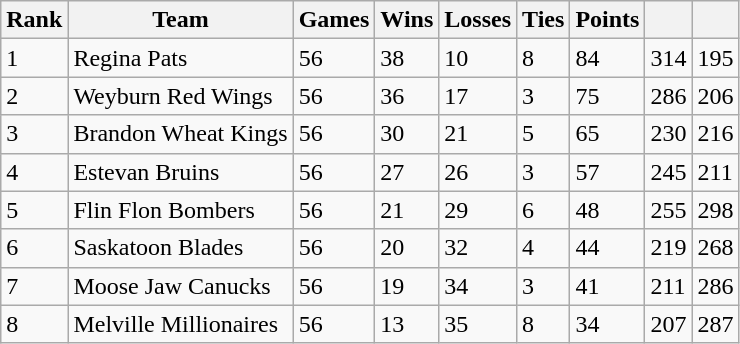<table class="wikitable">
<tr>
<th>Rank</th>
<th>Team</th>
<th>Games</th>
<th>Wins</th>
<th>Losses</th>
<th>Ties</th>
<th>Points</th>
<th></th>
<th></th>
</tr>
<tr>
<td>1</td>
<td>Regina Pats</td>
<td>56</td>
<td>38</td>
<td>10</td>
<td>8</td>
<td>84</td>
<td>314</td>
<td>195</td>
</tr>
<tr>
<td>2</td>
<td>Weyburn Red Wings</td>
<td>56</td>
<td>36</td>
<td>17</td>
<td>3</td>
<td>75</td>
<td>286</td>
<td>206</td>
</tr>
<tr>
<td>3</td>
<td>Brandon Wheat Kings</td>
<td>56</td>
<td>30</td>
<td>21</td>
<td>5</td>
<td>65</td>
<td>230</td>
<td>216</td>
</tr>
<tr>
<td>4</td>
<td>Estevan Bruins</td>
<td>56</td>
<td>27</td>
<td>26</td>
<td>3</td>
<td>57</td>
<td>245</td>
<td>211</td>
</tr>
<tr>
<td>5</td>
<td>Flin Flon Bombers</td>
<td>56</td>
<td>21</td>
<td>29</td>
<td>6</td>
<td>48</td>
<td>255</td>
<td>298</td>
</tr>
<tr>
<td>6</td>
<td>Saskatoon Blades</td>
<td>56</td>
<td>20</td>
<td>32</td>
<td>4</td>
<td>44</td>
<td>219</td>
<td>268</td>
</tr>
<tr>
<td>7</td>
<td>Moose Jaw Canucks</td>
<td>56</td>
<td>19</td>
<td>34</td>
<td>3</td>
<td>41</td>
<td>211</td>
<td>286</td>
</tr>
<tr>
<td>8</td>
<td>Melville Millionaires</td>
<td>56</td>
<td>13</td>
<td>35</td>
<td>8</td>
<td>34</td>
<td>207</td>
<td>287</td>
</tr>
</table>
